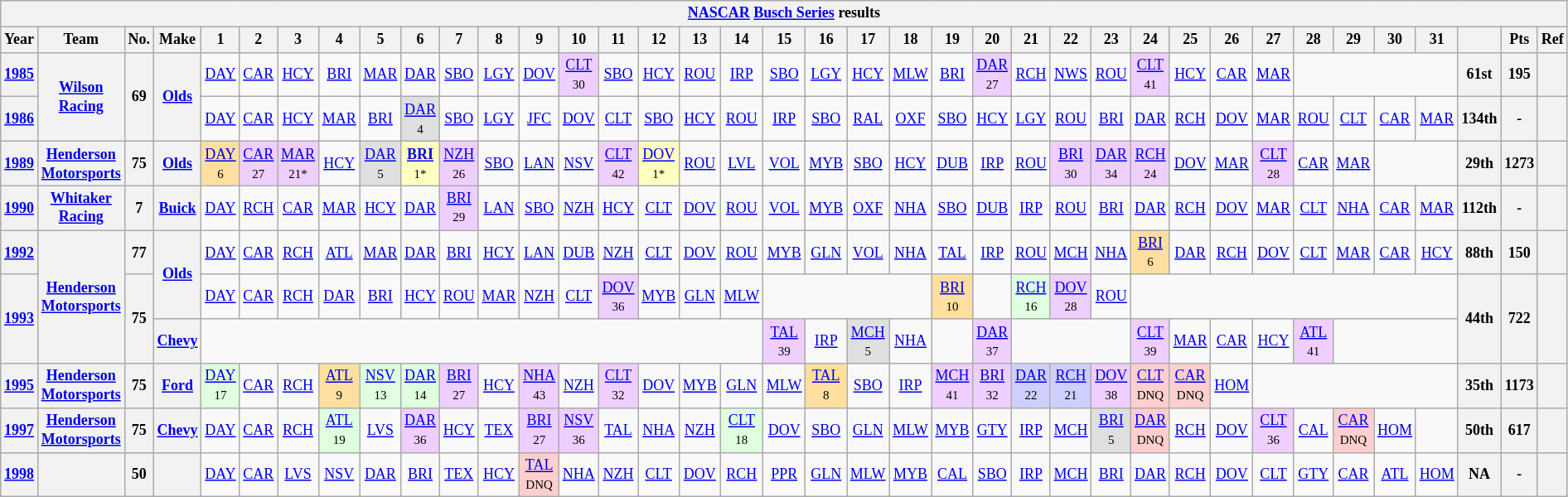<table class="wikitable" style="text-align:center; font-size:75%">
<tr>
<th colspan=42><a href='#'>NASCAR</a> <a href='#'>Busch Series</a> results</th>
</tr>
<tr>
<th>Year</th>
<th>Team</th>
<th>No.</th>
<th>Make</th>
<th>1</th>
<th>2</th>
<th>3</th>
<th>4</th>
<th>5</th>
<th>6</th>
<th>7</th>
<th>8</th>
<th>9</th>
<th>10</th>
<th>11</th>
<th>12</th>
<th>13</th>
<th>14</th>
<th>15</th>
<th>16</th>
<th>17</th>
<th>18</th>
<th>19</th>
<th>20</th>
<th>21</th>
<th>22</th>
<th>23</th>
<th>24</th>
<th>25</th>
<th>26</th>
<th>27</th>
<th>28</th>
<th>29</th>
<th>30</th>
<th>31</th>
<th></th>
<th>Pts</th>
<th>Ref</th>
</tr>
<tr>
<th><a href='#'>1985</a></th>
<th rowspan=2><a href='#'>Wilson Racing</a></th>
<th rowspan=2>69</th>
<th rowspan=2><a href='#'>Olds</a></th>
<td><a href='#'>DAY</a></td>
<td><a href='#'>CAR</a></td>
<td><a href='#'>HCY</a></td>
<td><a href='#'>BRI</a></td>
<td><a href='#'>MAR</a></td>
<td><a href='#'>DAR</a></td>
<td><a href='#'>SBO</a></td>
<td><a href='#'>LGY</a></td>
<td><a href='#'>DOV</a></td>
<td style="background:#EFCFFF;"><a href='#'>CLT</a><br><small>30</small></td>
<td><a href='#'>SBO</a></td>
<td><a href='#'>HCY</a></td>
<td><a href='#'>ROU</a></td>
<td><a href='#'>IRP</a></td>
<td><a href='#'>SBO</a></td>
<td><a href='#'>LGY</a></td>
<td><a href='#'>HCY</a></td>
<td><a href='#'>MLW</a></td>
<td><a href='#'>BRI</a></td>
<td style="background:#EFCFFF;"><a href='#'>DAR</a><br><small>27</small></td>
<td><a href='#'>RCH</a></td>
<td><a href='#'>NWS</a></td>
<td><a href='#'>ROU</a></td>
<td style="background:#EFCFFF;"><a href='#'>CLT</a><br><small>41</small></td>
<td><a href='#'>HCY</a></td>
<td><a href='#'>CAR</a></td>
<td><a href='#'>MAR</a></td>
<td colspan=4></td>
<th>61st</th>
<th>195</th>
<th></th>
</tr>
<tr>
<th><a href='#'>1986</a></th>
<td><a href='#'>DAY</a></td>
<td><a href='#'>CAR</a></td>
<td><a href='#'>HCY</a></td>
<td><a href='#'>MAR</a></td>
<td><a href='#'>BRI</a></td>
<td style="background:#DFDFDF;"><a href='#'>DAR</a><br><small>4</small></td>
<td><a href='#'>SBO</a></td>
<td><a href='#'>LGY</a></td>
<td><a href='#'>JFC</a></td>
<td><a href='#'>DOV</a></td>
<td><a href='#'>CLT</a></td>
<td><a href='#'>SBO</a></td>
<td><a href='#'>HCY</a></td>
<td><a href='#'>ROU</a></td>
<td><a href='#'>IRP</a></td>
<td><a href='#'>SBO</a></td>
<td><a href='#'>RAL</a></td>
<td><a href='#'>OXF</a></td>
<td><a href='#'>SBO</a></td>
<td><a href='#'>HCY</a></td>
<td><a href='#'>LGY</a></td>
<td><a href='#'>ROU</a></td>
<td><a href='#'>BRI</a></td>
<td><a href='#'>DAR</a></td>
<td><a href='#'>RCH</a></td>
<td><a href='#'>DOV</a></td>
<td><a href='#'>MAR</a></td>
<td><a href='#'>ROU</a></td>
<td><a href='#'>CLT</a></td>
<td><a href='#'>CAR</a></td>
<td><a href='#'>MAR</a></td>
<th>134th</th>
<th>-</th>
<th></th>
</tr>
<tr>
<th><a href='#'>1989</a></th>
<th><a href='#'>Henderson Motorsports</a></th>
<th>75</th>
<th><a href='#'>Olds</a></th>
<td style="background:#FFDF9F;"><a href='#'>DAY</a><br><small>6</small></td>
<td style="background:#EFCFFF;"><a href='#'>CAR</a><br><small>27</small></td>
<td style="background:#EFCFFF;"><a href='#'>MAR</a><br><small>21*</small></td>
<td><a href='#'>HCY</a></td>
<td style="background:#DFDFDF;"><a href='#'>DAR</a><br><small>5</small></td>
<td style="background:#FFFFBF;"><strong><a href='#'>BRI</a></strong><br><small>1*</small></td>
<td style="background:#EFCFFF;"><a href='#'>NZH</a><br><small>26</small></td>
<td><a href='#'>SBO</a></td>
<td><a href='#'>LAN</a></td>
<td><a href='#'>NSV</a></td>
<td style="background:#EFCFFF;"><a href='#'>CLT</a><br><small>42</small></td>
<td style="background:#FFFFBF;"><a href='#'>DOV</a><br><small>1*</small></td>
<td><a href='#'>ROU</a></td>
<td><a href='#'>LVL</a></td>
<td><a href='#'>VOL</a></td>
<td><a href='#'>MYB</a></td>
<td><a href='#'>SBO</a></td>
<td><a href='#'>HCY</a></td>
<td><a href='#'>DUB</a></td>
<td><a href='#'>IRP</a></td>
<td><a href='#'>ROU</a></td>
<td style="background:#EFCFFF;"><a href='#'>BRI</a><br><small>30</small></td>
<td style="background:#EFCFFF;"><a href='#'>DAR</a><br><small>34</small></td>
<td style="background:#EFCFFF;"><a href='#'>RCH</a><br><small>24</small></td>
<td><a href='#'>DOV</a></td>
<td><a href='#'>MAR</a></td>
<td style="background:#EFCFFF;"><a href='#'>CLT</a><br><small>28</small></td>
<td><a href='#'>CAR</a></td>
<td><a href='#'>MAR</a></td>
<td colspan=2></td>
<th>29th</th>
<th>1273</th>
<th></th>
</tr>
<tr>
<th><a href='#'>1990</a></th>
<th><a href='#'>Whitaker Racing</a></th>
<th>7</th>
<th><a href='#'>Buick</a></th>
<td><a href='#'>DAY</a></td>
<td><a href='#'>RCH</a></td>
<td><a href='#'>CAR</a></td>
<td><a href='#'>MAR</a></td>
<td><a href='#'>HCY</a></td>
<td><a href='#'>DAR</a></td>
<td style="background:#EFCFFF;"><a href='#'>BRI</a><br><small>29</small></td>
<td><a href='#'>LAN</a></td>
<td><a href='#'>SBO</a></td>
<td><a href='#'>NZH</a></td>
<td><a href='#'>HCY</a></td>
<td><a href='#'>CLT</a></td>
<td><a href='#'>DOV</a></td>
<td><a href='#'>ROU</a></td>
<td><a href='#'>VOL</a></td>
<td><a href='#'>MYB</a></td>
<td><a href='#'>OXF</a></td>
<td><a href='#'>NHA</a></td>
<td><a href='#'>SBO</a></td>
<td><a href='#'>DUB</a></td>
<td><a href='#'>IRP</a></td>
<td><a href='#'>ROU</a></td>
<td><a href='#'>BRI</a></td>
<td><a href='#'>DAR</a></td>
<td><a href='#'>RCH</a></td>
<td><a href='#'>DOV</a></td>
<td><a href='#'>MAR</a></td>
<td><a href='#'>CLT</a></td>
<td><a href='#'>NHA</a></td>
<td><a href='#'>CAR</a></td>
<td><a href='#'>MAR</a></td>
<th>112th</th>
<th>-</th>
<th></th>
</tr>
<tr>
<th><a href='#'>1992</a></th>
<th rowspan=3><a href='#'>Henderson Motorsports</a></th>
<th>77</th>
<th rowspan=2><a href='#'>Olds</a></th>
<td><a href='#'>DAY</a></td>
<td><a href='#'>CAR</a></td>
<td><a href='#'>RCH</a></td>
<td><a href='#'>ATL</a></td>
<td><a href='#'>MAR</a></td>
<td><a href='#'>DAR</a></td>
<td><a href='#'>BRI</a></td>
<td><a href='#'>HCY</a></td>
<td><a href='#'>LAN</a></td>
<td><a href='#'>DUB</a></td>
<td><a href='#'>NZH</a></td>
<td><a href='#'>CLT</a></td>
<td><a href='#'>DOV</a></td>
<td><a href='#'>ROU</a></td>
<td><a href='#'>MYB</a></td>
<td><a href='#'>GLN</a></td>
<td><a href='#'>VOL</a></td>
<td><a href='#'>NHA</a></td>
<td><a href='#'>TAL</a></td>
<td><a href='#'>IRP</a></td>
<td><a href='#'>ROU</a></td>
<td><a href='#'>MCH</a></td>
<td><a href='#'>NHA</a></td>
<td style="background:#FFDF9F;"><a href='#'>BRI</a><br><small>6</small></td>
<td><a href='#'>DAR</a></td>
<td><a href='#'>RCH</a></td>
<td><a href='#'>DOV</a></td>
<td><a href='#'>CLT</a></td>
<td><a href='#'>MAR</a></td>
<td><a href='#'>CAR</a></td>
<td><a href='#'>HCY</a></td>
<th>88th</th>
<th>150</th>
<th></th>
</tr>
<tr>
<th rowspan=2><a href='#'>1993</a></th>
<th rowspan=2>75</th>
<td><a href='#'>DAY</a></td>
<td><a href='#'>CAR</a></td>
<td><a href='#'>RCH</a></td>
<td><a href='#'>DAR</a></td>
<td><a href='#'>BRI</a></td>
<td><a href='#'>HCY</a></td>
<td><a href='#'>ROU</a></td>
<td><a href='#'>MAR</a></td>
<td><a href='#'>NZH</a></td>
<td><a href='#'>CLT</a></td>
<td style="background:#EFCFFF;"><a href='#'>DOV</a><br><small>36</small></td>
<td><a href='#'>MYB</a></td>
<td><a href='#'>GLN</a></td>
<td><a href='#'>MLW</a></td>
<td colspan=4></td>
<td style="background:#FFDF9F;"><a href='#'>BRI</a><br><small>10</small></td>
<td></td>
<td style="background:#DFFFDF;"><a href='#'>RCH</a><br><small>16</small></td>
<td style="background:#EFCFFF;"><a href='#'>DOV</a><br><small>28</small></td>
<td><a href='#'>ROU</a></td>
<td colspan=8></td>
<th rowspan=2>44th</th>
<th rowspan=2>722</th>
<th rowspan=2></th>
</tr>
<tr>
<th><a href='#'>Chevy</a></th>
<td colspan=14></td>
<td style="background:#EFCFFF;"><a href='#'>TAL</a><br><small>39</small></td>
<td><a href='#'>IRP</a></td>
<td style="background:#DFDFDF;"><a href='#'>MCH</a><br><small>5</small></td>
<td><a href='#'>NHA</a></td>
<td></td>
<td style="background:#EFCFFF;"><a href='#'>DAR</a><br><small>37</small></td>
<td colspan=3></td>
<td style="background:#EFCFFF;"><a href='#'>CLT</a><br><small>39</small></td>
<td><a href='#'>MAR</a></td>
<td><a href='#'>CAR</a></td>
<td><a href='#'>HCY</a></td>
<td style="background:#EFCFFF;"><a href='#'>ATL</a><br><small>41</small></td>
<td colspan=3></td>
</tr>
<tr>
<th><a href='#'>1995</a></th>
<th><a href='#'>Henderson Motorsports</a></th>
<th>75</th>
<th><a href='#'>Ford</a></th>
<td style="background:#DFFFDF;"><a href='#'>DAY</a><br><small>17</small></td>
<td><a href='#'>CAR</a></td>
<td><a href='#'>RCH</a></td>
<td style="background:#FFDF9F;"><a href='#'>ATL</a><br><small>9</small></td>
<td style="background:#DFFFDF;"><a href='#'>NSV</a><br><small>13</small></td>
<td style="background:#DFFFDF;"><a href='#'>DAR</a><br><small>14</small></td>
<td style="background:#EFCFFF;"><a href='#'>BRI</a><br><small>27</small></td>
<td><a href='#'>HCY</a></td>
<td style="background:#EFCFFF;"><a href='#'>NHA</a><br><small>43</small></td>
<td><a href='#'>NZH</a></td>
<td style="background:#EFCFFF;"><a href='#'>CLT</a><br><small>32</small></td>
<td><a href='#'>DOV</a></td>
<td><a href='#'>MYB</a></td>
<td><a href='#'>GLN</a></td>
<td><a href='#'>MLW</a></td>
<td style="background:#FFDF9F;"><a href='#'>TAL</a><br><small>8</small></td>
<td><a href='#'>SBO</a></td>
<td><a href='#'>IRP</a></td>
<td style="background:#EFCFFF;"><a href='#'>MCH</a><br><small>41</small></td>
<td style="background:#EFCFFF;"><a href='#'>BRI</a><br><small>32</small></td>
<td style="background:#CFCFFF;"><a href='#'>DAR</a><br><small>22</small></td>
<td style="background:#CFCFFF;"><a href='#'>RCH</a><br><small>21</small></td>
<td style="background:#EFCFFF;"><a href='#'>DOV</a><br><small>38</small></td>
<td style="background:#FFCFCF;"><a href='#'>CLT</a><br><small>DNQ</small></td>
<td style="background:#FFCFCF;"><a href='#'>CAR</a><br><small>DNQ</small></td>
<td><a href='#'>HOM</a></td>
<td colspan=5></td>
<th>35th</th>
<th>1173</th>
<th></th>
</tr>
<tr>
<th><a href='#'>1997</a></th>
<th><a href='#'>Henderson Motorsports</a></th>
<th>75</th>
<th><a href='#'>Chevy</a></th>
<td><a href='#'>DAY</a></td>
<td><a href='#'>CAR</a></td>
<td><a href='#'>RCH</a></td>
<td style="background:#DFFFDF;"><a href='#'>ATL</a><br><small>19</small></td>
<td><a href='#'>LVS</a></td>
<td style="background:#EFCFFF;"><a href='#'>DAR</a><br><small>36</small></td>
<td><a href='#'>HCY</a></td>
<td><a href='#'>TEX</a></td>
<td style="background:#EFCFFF;"><a href='#'>BRI</a><br><small>27</small></td>
<td style="background:#EFCFFF;"><a href='#'>NSV</a><br><small>36</small></td>
<td><a href='#'>TAL</a></td>
<td><a href='#'>NHA</a></td>
<td><a href='#'>NZH</a></td>
<td style="background:#DFFFDF;"><a href='#'>CLT</a><br><small>18</small></td>
<td><a href='#'>DOV</a></td>
<td><a href='#'>SBO</a></td>
<td><a href='#'>GLN</a></td>
<td><a href='#'>MLW</a></td>
<td><a href='#'>MYB</a></td>
<td><a href='#'>GTY</a></td>
<td><a href='#'>IRP</a></td>
<td><a href='#'>MCH</a></td>
<td style="background:#DFDFDF;"><a href='#'>BRI</a><br><small>5</small></td>
<td style="background:#FFCFCF;"><a href='#'>DAR</a><br><small>DNQ</small></td>
<td><a href='#'>RCH</a></td>
<td><a href='#'>DOV</a></td>
<td style="background:#EFCFFF;"><a href='#'>CLT</a><br><small>36</small></td>
<td><a href='#'>CAL</a></td>
<td style="background:#FFCFCF;"><a href='#'>CAR</a><br><small>DNQ</small></td>
<td><a href='#'>HOM</a></td>
<td></td>
<th>50th</th>
<th>617</th>
<th></th>
</tr>
<tr>
<th><a href='#'>1998</a></th>
<th></th>
<th>50</th>
<th></th>
<td><a href='#'>DAY</a></td>
<td><a href='#'>CAR</a></td>
<td><a href='#'>LVS</a></td>
<td><a href='#'>NSV</a></td>
<td><a href='#'>DAR</a></td>
<td><a href='#'>BRI</a></td>
<td><a href='#'>TEX</a></td>
<td><a href='#'>HCY</a></td>
<td style="background:#FFCFCF;"><a href='#'>TAL</a><br><small>DNQ</small></td>
<td><a href='#'>NHA</a></td>
<td><a href='#'>NZH</a></td>
<td><a href='#'>CLT</a></td>
<td><a href='#'>DOV</a></td>
<td><a href='#'>RCH</a></td>
<td><a href='#'>PPR</a></td>
<td><a href='#'>GLN</a></td>
<td><a href='#'>MLW</a></td>
<td><a href='#'>MYB</a></td>
<td><a href='#'>CAL</a></td>
<td><a href='#'>SBO</a></td>
<td><a href='#'>IRP</a></td>
<td><a href='#'>MCH</a></td>
<td><a href='#'>BRI</a></td>
<td><a href='#'>DAR</a></td>
<td><a href='#'>RCH</a></td>
<td><a href='#'>DOV</a></td>
<td><a href='#'>CLT</a></td>
<td><a href='#'>GTY</a></td>
<td><a href='#'>CAR</a></td>
<td><a href='#'>ATL</a></td>
<td><a href='#'>HOM</a></td>
<th>NA</th>
<th>-</th>
<th></th>
</tr>
</table>
